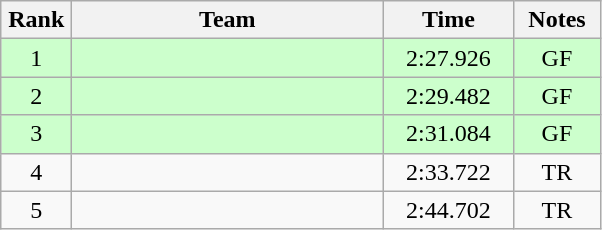<table class=wikitable style="text-align:center">
<tr>
<th width=40>Rank</th>
<th width=200>Team</th>
<th width=80>Time</th>
<th width=50>Notes</th>
</tr>
<tr bgcolor="#ccffcc">
<td>1</td>
<td align=left></td>
<td>2:27.926</td>
<td>GF</td>
</tr>
<tr bgcolor="#ccffcc">
<td>2</td>
<td align=left></td>
<td>2:29.482</td>
<td>GF</td>
</tr>
<tr bgcolor="#ccffcc">
<td>3</td>
<td align=left></td>
<td>2:31.084</td>
<td>GF</td>
</tr>
<tr>
<td>4</td>
<td align=left></td>
<td>2:33.722</td>
<td>TR</td>
</tr>
<tr>
<td>5</td>
<td align=left></td>
<td>2:44.702</td>
<td>TR</td>
</tr>
</table>
